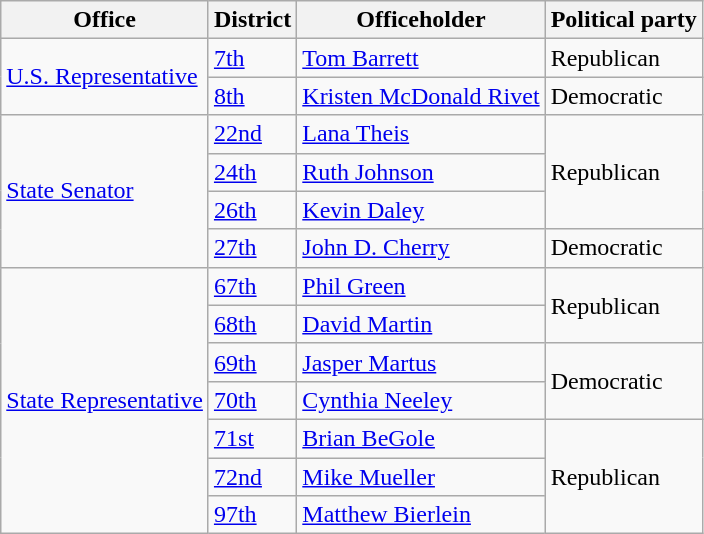<table class="wikitable">
<tr>
<th>Office</th>
<th>District</th>
<th>Officeholder</th>
<th>Political party</th>
</tr>
<tr>
<td rowspan="2"><a href='#'>U.S. Representative</a></td>
<td><a href='#'>7th</a></td>
<td><a href='#'>Tom Barrett</a></td>
<td rowspan=1 >Republican</td>
</tr>
<tr>
<td><a href='#'>8th</a></td>
<td><a href='#'>Kristen McDonald Rivet</a></td>
<td rowspan=1 >Democratic</td>
</tr>
<tr>
<td rowspan="4"><a href='#'>State Senator</a></td>
<td><a href='#'>22nd</a></td>
<td><a href='#'>Lana Theis</a></td>
<td rowspan=3 >Republican</td>
</tr>
<tr>
<td><a href='#'>24th</a></td>
<td><a href='#'>Ruth Johnson</a></td>
</tr>
<tr>
<td><a href='#'>26th</a></td>
<td><a href='#'>Kevin Daley</a></td>
</tr>
<tr>
<td><a href='#'>27th</a></td>
<td><a href='#'>John D. Cherry</a></td>
<td>Democratic</td>
</tr>
<tr>
<td rowspan=7><a href='#'>State Representative</a></td>
<td><a href='#'>67th</a></td>
<td><a href='#'>Phil Green</a></td>
<td rowspan=2 >Republican</td>
</tr>
<tr>
<td><a href='#'>68th</a></td>
<td><a href='#'>David Martin</a></td>
</tr>
<tr>
<td><a href='#'>69th</a></td>
<td><a href='#'>Jasper Martus</a></td>
<td rowspan = 2 >Democratic</td>
</tr>
<tr>
<td><a href='#'>70th</a></td>
<td><a href='#'>Cynthia Neeley</a></td>
</tr>
<tr>
<td><a href='#'>71st</a></td>
<td><a href='#'>Brian BeGole</a></td>
<td rowspan=3 >Republican</td>
</tr>
<tr>
<td><a href='#'>72nd</a></td>
<td><a href='#'>Mike Mueller</a></td>
</tr>
<tr>
<td><a href='#'>97th</a></td>
<td><a href='#'>Matthew Bierlein</a></td>
</tr>
</table>
